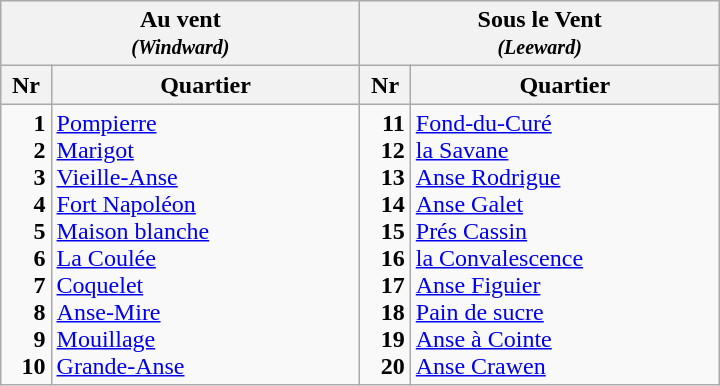<table class="wikitable" width="480px">
<tr bgcolor="#FEF6D2" |>
<th colspan="2" width="50%">Au vent<br><small><em>(Windward)</em></small></th>
<th colspan="2">Sous le Vent<small><br><em>(Leeward)</em></small></th>
</tr>
<tr bgcolor="#F7F7F7" |>
<th width="7%">Nr</th>
<th>Quartier</th>
<th width="7%">Nr</th>
<th>Quartier</th>
</tr>
<tr>
<td align=right><strong>1</strong><br><strong>2</strong><br><strong>3</strong><br><strong>4</strong><br><strong>5</strong><br><strong>6</strong><br><strong>7</strong><br><strong>8</strong><br><strong>9</strong><br><strong>10</strong></td>
<td><a href='#'>Pompierre</a><br><a href='#'>Marigot</a><br><a href='#'>Vieille-Anse</a><br><a href='#'>Fort Napoléon</a><br><a href='#'>Maison blanche</a><br><a href='#'>La Coulée</a><br><a href='#'>Coquelet</a><br><a href='#'>Anse-Mire</a><br><a href='#'>Mouillage</a><br><a href='#'>Grande-Anse</a></td>
<td align=right><strong>11</strong><br><strong>12</strong><br><strong>13</strong><br><strong>14</strong><br><strong>15</strong><br><strong>16</strong><br><strong>17</strong><br><strong>18</strong><br><strong>19</strong><br><strong>20</strong></td>
<td><a href='#'>Fond-du-Curé</a><br><a href='#'>la Savane</a><br><a href='#'>Anse Rodrigue</a><br><a href='#'>Anse Galet</a><br><a href='#'>Prés Cassin</a><br><a href='#'>la Convalescence</a><br><a href='#'>Anse Figuier</a><br><a href='#'>Pain de sucre</a><br><a href='#'>Anse à Cointe</a><br><a href='#'>Anse Crawen</a></td>
</tr>
</table>
